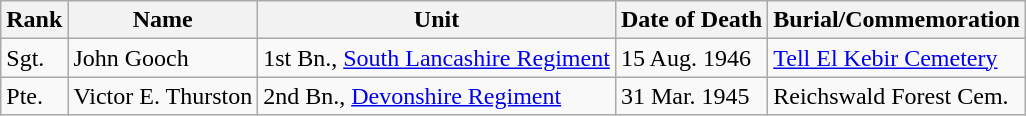<table class="wikitable">
<tr>
<th>Rank</th>
<th>Name</th>
<th>Unit</th>
<th>Date of Death</th>
<th>Burial/Commemoration</th>
</tr>
<tr>
<td>Sgt.</td>
<td>John Gooch</td>
<td>1st Bn., <a href='#'>South Lancashire Regiment</a></td>
<td>15 Aug. 1946</td>
<td><a href='#'>Tell El Kebir Cemetery</a></td>
</tr>
<tr>
<td>Pte.</td>
<td>Victor E. Thurston</td>
<td>2nd Bn., <a href='#'>Devonshire Regiment</a></td>
<td>31 Mar. 1945</td>
<td>Reichswald Forest Cem.</td>
</tr>
</table>
